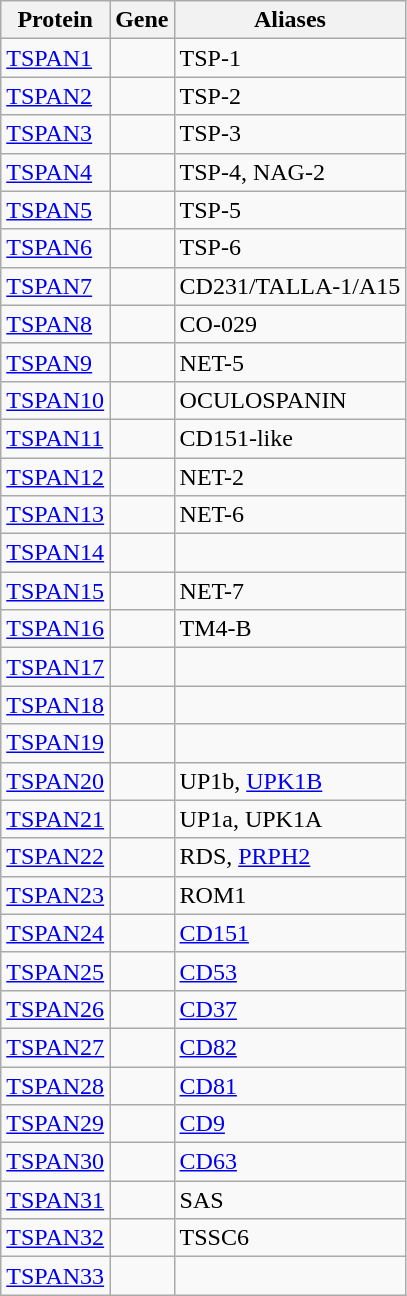<table class="wikitable">
<tr>
<th>Protein</th>
<th>Gene</th>
<th>Aliases</th>
</tr>
<tr>
<td><a href='#'>TSPAN1</a></td>
<td></td>
<td>TSP-1</td>
</tr>
<tr>
<td><a href='#'>TSPAN2</a></td>
<td></td>
<td>TSP-2</td>
</tr>
<tr>
<td><a href='#'>TSPAN3</a></td>
<td></td>
<td>TSP-3</td>
</tr>
<tr>
<td><a href='#'>TSPAN4</a></td>
<td></td>
<td>TSP-4, NAG-2</td>
</tr>
<tr>
<td><a href='#'>TSPAN5</a></td>
<td></td>
<td>TSP-5</td>
</tr>
<tr>
<td><a href='#'>TSPAN6</a></td>
<td></td>
<td>TSP-6</td>
</tr>
<tr>
<td><a href='#'>TSPAN7</a></td>
<td></td>
<td>CD231/TALLA-1/A15</td>
</tr>
<tr>
<td><a href='#'>TSPAN8</a></td>
<td></td>
<td>CO-029</td>
</tr>
<tr>
<td><a href='#'>TSPAN9</a></td>
<td></td>
<td>NET-5</td>
</tr>
<tr>
<td><a href='#'>TSPAN10</a></td>
<td></td>
<td>OCULOSPANIN</td>
</tr>
<tr>
<td><a href='#'>TSPAN11</a></td>
<td></td>
<td>CD151-like</td>
</tr>
<tr>
<td><a href='#'>TSPAN12</a></td>
<td></td>
<td>NET-2</td>
</tr>
<tr>
<td><a href='#'>TSPAN13</a></td>
<td></td>
<td>NET-6</td>
</tr>
<tr>
<td><a href='#'>TSPAN14</a></td>
<td></td>
<td></td>
</tr>
<tr>
<td><a href='#'>TSPAN15</a></td>
<td></td>
<td>NET-7</td>
</tr>
<tr>
<td><a href='#'>TSPAN16</a></td>
<td></td>
<td>TM4-B</td>
</tr>
<tr>
<td><a href='#'>TSPAN17</a></td>
<td></td>
<td></td>
</tr>
<tr>
<td><a href='#'>TSPAN18</a></td>
<td></td>
<td></td>
</tr>
<tr>
<td><a href='#'>TSPAN19</a></td>
<td></td>
<td></td>
</tr>
<tr>
<td><a href='#'>TSPAN20</a></td>
<td></td>
<td>UP1b, <a href='#'>UPK1B</a></td>
</tr>
<tr>
<td><a href='#'>TSPAN21</a></td>
<td></td>
<td>UP1a, UPK1A</td>
</tr>
<tr>
<td><a href='#'>TSPAN22</a></td>
<td></td>
<td>RDS, <a href='#'>PRPH2</a></td>
</tr>
<tr>
<td><a href='#'>TSPAN23</a></td>
<td></td>
<td>ROM1</td>
</tr>
<tr>
<td><a href='#'>TSPAN24</a></td>
<td></td>
<td><a href='#'>CD151</a></td>
</tr>
<tr>
<td><a href='#'>TSPAN25</a></td>
<td></td>
<td><a href='#'>CD53</a></td>
</tr>
<tr>
<td><a href='#'>TSPAN26</a></td>
<td></td>
<td><a href='#'>CD37</a></td>
</tr>
<tr>
<td><a href='#'>TSPAN27</a></td>
<td></td>
<td><a href='#'>CD82</a></td>
</tr>
<tr>
<td><a href='#'>TSPAN28</a></td>
<td></td>
<td><a href='#'>CD81</a></td>
</tr>
<tr>
<td><a href='#'>TSPAN29</a></td>
<td></td>
<td><a href='#'>CD9</a></td>
</tr>
<tr>
<td><a href='#'>TSPAN30</a></td>
<td></td>
<td><a href='#'>CD63</a></td>
</tr>
<tr>
<td><a href='#'>TSPAN31</a></td>
<td></td>
<td>SAS</td>
</tr>
<tr>
<td><a href='#'>TSPAN32</a></td>
<td></td>
<td>TSSC6</td>
</tr>
<tr>
<td><a href='#'>TSPAN33</a></td>
<td></td>
<td></td>
</tr>
</table>
